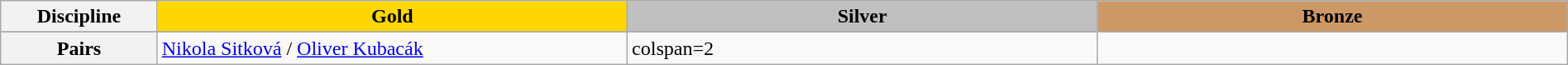<table class="wikitable unsortable" style="text-align:left; width:100%;">
<tr>
<th scope="col" style="width:10%">Discipline</th>
<td scope="col" style="text-align:center; width:30%; background:gold"><strong>Gold</strong></td>
<td scope="col" style="text-align:center; width:30%; background:silver"><strong>Silver</strong></td>
<td scope="col" style="text-align:center; width:30%; background:#c96"><strong>Bronze</strong></td>
</tr>
<tr>
</tr>
<tr>
<th scope=row">Pairs</th>
<td><a href='#'>Nikola Sitková</a> / <a href='#'>Oliver Kubacák</a></td>
<td>colspan=2</td>
</tr>
</table>
